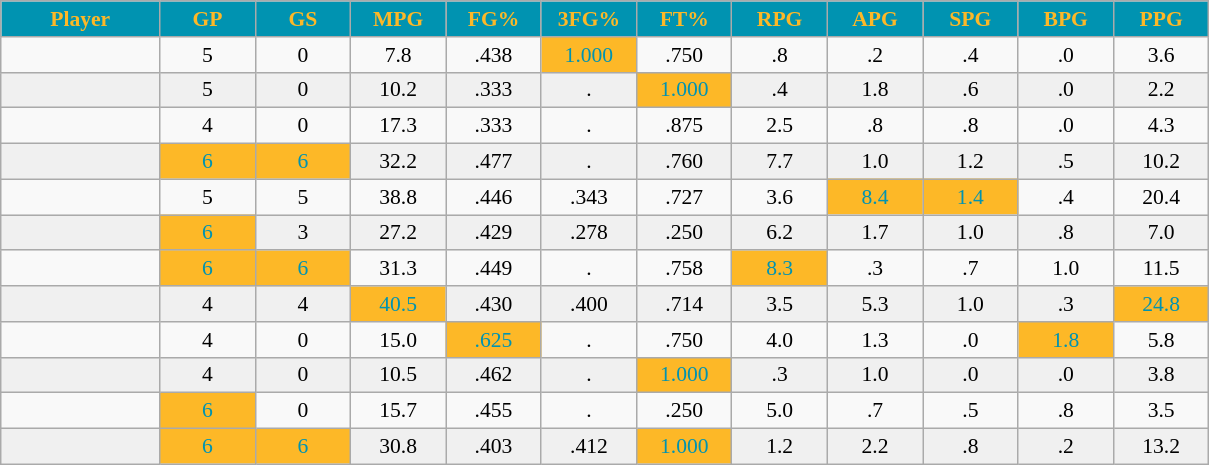<table class="wikitable sortable" style="font-size:90%;">
<tr>
<th style="background:#0093b1; color:#fdb827; width:10%;">Player</th>
<th style="background:#0093b1; color:#fdb827; width:6%;">GP</th>
<th style="background:#0093b1; color:#fdb827; width:6%;">GS</th>
<th style="background:#0093b1; color:#fdb827; width:6%;">MPG</th>
<th style="background:#0093b1; color:#fdb827; width:6%;">FG%</th>
<th style="background:#0093b1; color:#fdb827; width:6%;">3FG%</th>
<th style="background:#0093b1; color:#fdb827; width:6%;">FT%</th>
<th style="background:#0093b1; color:#fdb827; width:6%;">RPG</th>
<th style="background:#0093b1; color:#fdb827; width:6%;">APG</th>
<th style="background:#0093b1; color:#fdb827; width:6%;">SPG</th>
<th style="background:#0093b1; color:#fdb827; width:6%;">BPG</th>
<th style="background:#0093b1; color:#fdb827; width:6%;">PPG</th>
</tr>
<tr align="center" bgcolor="">
<td></td>
<td>5</td>
<td>0</td>
<td>7.8</td>
<td>.438</td>
<td style="background:#FDB827;color:#0093B1;">1.000</td>
<td>.750</td>
<td>.8</td>
<td>.2</td>
<td>.4</td>
<td>.0</td>
<td>3.6</td>
</tr>
<tr align="center" bgcolor="#f0f0f0">
<td></td>
<td>5</td>
<td>0</td>
<td>10.2</td>
<td>.333</td>
<td>.</td>
<td style="background:#FDB827;color:#0093B1;">1.000</td>
<td>.4</td>
<td>1.8</td>
<td>.6</td>
<td>.0</td>
<td>2.2</td>
</tr>
<tr align="center" bgcolor="">
<td></td>
<td>4</td>
<td>0</td>
<td>17.3</td>
<td>.333</td>
<td>.</td>
<td>.875</td>
<td>2.5</td>
<td>.8</td>
<td>.8</td>
<td>.0</td>
<td>4.3</td>
</tr>
<tr align="center" bgcolor="#f0f0f0">
<td><strong></strong></td>
<td style="background:#FDB827;color:#0093B1;">6</td>
<td style="background:#FDB827;color:#0093B1;">6</td>
<td>32.2</td>
<td>.477</td>
<td>.</td>
<td>.760</td>
<td>7.7</td>
<td>1.0</td>
<td>1.2</td>
<td>.5</td>
<td>10.2</td>
</tr>
<tr align="center" bgcolor="">
<td><strong></strong></td>
<td>5</td>
<td>5</td>
<td>38.8</td>
<td>.446</td>
<td>.343</td>
<td>.727</td>
<td>3.6</td>
<td style="background:#FDB827;color:#0093B1;">8.4</td>
<td style="background:#FDB827;color:#0093B1;">1.4</td>
<td>.4</td>
<td>20.4</td>
</tr>
<tr align="center" bgcolor="#f0f0f0">
<td></td>
<td style="background:#FDB827;color:#0093B1;">6</td>
<td>3</td>
<td>27.2</td>
<td>.429</td>
<td>.278</td>
<td>.250</td>
<td>6.2</td>
<td>1.7</td>
<td>1.0</td>
<td>.8</td>
<td>7.0</td>
</tr>
<tr align="center" bgcolor="">
<td><strong></strong></td>
<td style="background:#FDB827;color:#0093B1;">6</td>
<td style="background:#FDB827;color:#0093B1;">6</td>
<td>31.3</td>
<td>.449</td>
<td>.</td>
<td>.758</td>
<td style="background:#FDB827;color:#0093B1;">8.3</td>
<td>.3</td>
<td>.7</td>
<td>1.0</td>
<td>11.5</td>
</tr>
<tr align="center" bgcolor="#f0f0f0">
<td><strong></strong></td>
<td>4</td>
<td>4</td>
<td style="background:#FDB827;color:#0093B1;">40.5</td>
<td>.430</td>
<td>.400</td>
<td>.714</td>
<td>3.5</td>
<td>5.3</td>
<td>1.0</td>
<td>.3</td>
<td style="background:#FDB827;color:#0093B1;">24.8</td>
</tr>
<tr align="center" bgcolor="">
<td></td>
<td>4</td>
<td>0</td>
<td>15.0</td>
<td style="background:#FDB827;color:#0093B1;">.625</td>
<td>.</td>
<td>.750</td>
<td>4.0</td>
<td>1.3</td>
<td>.0</td>
<td style="background:#FDB827;color:#0093B1;">1.8</td>
<td>5.8</td>
</tr>
<tr align="center" bgcolor="#f0f0f0">
<td></td>
<td>4</td>
<td>0</td>
<td>10.5</td>
<td>.462</td>
<td>.</td>
<td style="background:#FDB827;color:#0093B1;">1.000</td>
<td>.3</td>
<td>1.0</td>
<td>.0</td>
<td>.0</td>
<td>3.8</td>
</tr>
<tr align="center" bgcolor="">
<td></td>
<td style="background:#FDB827;color:#0093B1;">6</td>
<td>0</td>
<td>15.7</td>
<td>.455</td>
<td>.</td>
<td>.250</td>
<td>5.0</td>
<td>.7</td>
<td>.5</td>
<td>.8</td>
<td>3.5</td>
</tr>
<tr align="center" bgcolor="#f0f0f0">
<td><strong></strong></td>
<td style="background:#FDB827;color:#0093B1;">6</td>
<td style="background:#FDB827;color:#0093B1;">6</td>
<td>30.8</td>
<td>.403</td>
<td>.412</td>
<td style="background:#FDB827;color:#0093B1;">1.000</td>
<td>1.2</td>
<td>2.2</td>
<td>.8</td>
<td>.2</td>
<td>13.2</td>
</tr>
</table>
